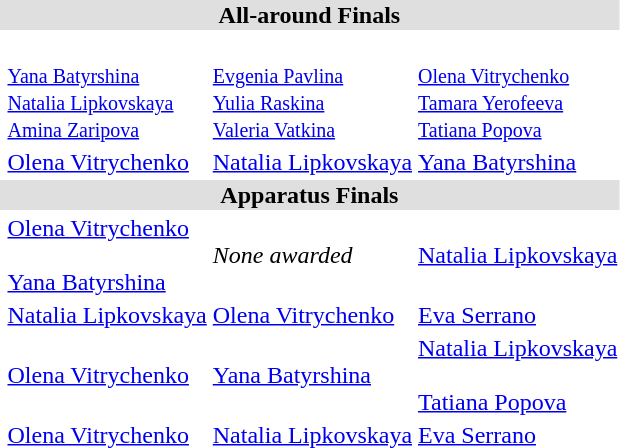<table>
<tr bgcolor="DFDFDF">
<td colspan="4" align="center"><strong>All-around Finals</strong></td>
</tr>
<tr>
<th scope=row style="text-align:left"><br></th>
<td valign="top"><br><small><a href='#'>Yana Batyrshina</a><br><a href='#'>Natalia Lipkovskaya</a><br><a href='#'>Amina Zaripova</a></small></td>
<td valign="top"><br><small><a href='#'>Evgenia Pavlina</a><br><a href='#'>Yulia Raskina</a><br><a href='#'>Valeria Vatkina</a></small></td>
<td valign="top"><br><small><a href='#'>Olena Vitrychenko</a><br><a href='#'>Tamara Yerofeeva</a><br><a href='#'>Tatiana Popova</a></small></td>
</tr>
<tr>
<th scope=row style="text-align:left"><br></th>
<td><a href='#'>Olena Vitrychenko</a><br><small></small></td>
<td><a href='#'>Natalia Lipkovskaya</a><br><small></small></td>
<td><a href='#'>Yana Batyrshina</a><br><small></small></td>
</tr>
<tr bgcolor="DFDFDF">
<td colspan="4" align="center"><strong>Apparatus Finals</strong></td>
</tr>
<tr>
<th scope=row style="text-align:left"><br></th>
<td><a href='#'>Olena Vitrychenko</a><br><small></small><br><a href='#'>Yana Batyrshina</a><br><small></small></td>
<td><em>None awarded</em></td>
<td><a href='#'>Natalia Lipkovskaya</a><br><small></small></td>
</tr>
<tr>
<th scope=row style="text-align:left"><br></th>
<td><a href='#'>Natalia Lipkovskaya</a><br><small></small></td>
<td><a href='#'>Olena Vitrychenko</a><br><small></small></td>
<td><a href='#'>Eva Serrano</a><br><small></small></td>
</tr>
<tr>
<th scope=row style="text-align:left"><br></th>
<td><a href='#'>Olena Vitrychenko</a><br><small></small></td>
<td><a href='#'>Yana Batyrshina</a><br><small></small></td>
<td><a href='#'>Natalia Lipkovskaya</a><br><small></small><br><a href='#'>Tatiana Popova</a><br><small></small></td>
</tr>
<tr>
<th scope=row style="text-align:left"><br></th>
<td><a href='#'>Olena Vitrychenko</a><br><small></small></td>
<td><a href='#'>Natalia Lipkovskaya</a><br><small></small></td>
<td><a href='#'>Eva Serrano</a><br><small></small></td>
</tr>
</table>
